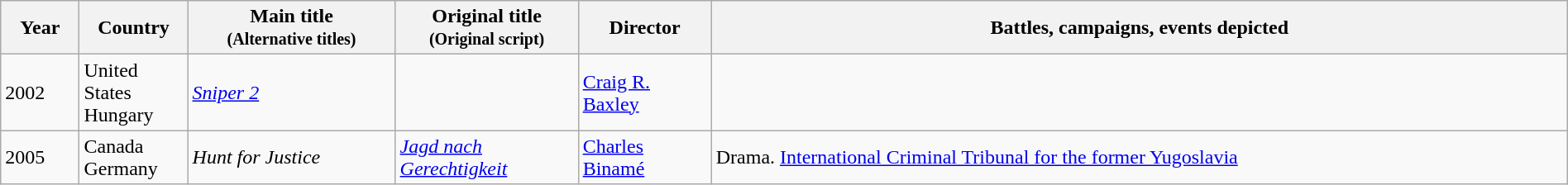<table class="wikitable sortable" style="width:100%;">
<tr>
<th class="unsortable">Year</th>
<th width= 80>Country</th>
<th width=160>Main title<br><small>(Alternative titles)</small></th>
<th width=140>Original title<br><small>(Original script)</small></th>
<th width=100>Director</th>
<th class="unsortable">Battles, campaigns, events depicted</th>
</tr>
<tr>
<td>2002</td>
<td>United States<br>Hungary</td>
<td><em><a href='#'>Sniper 2</a></em></td>
<td></td>
<td><a href='#'>Craig R. Baxley</a></td>
<td></td>
</tr>
<tr>
<td>2005</td>
<td>Canada<br>Germany</td>
<td><em>Hunt for Justice</em></td>
<td><em><a href='#'>Jagd nach Gerechtigkeit</a></em></td>
<td><a href='#'>Charles Binamé</a></td>
<td>Drama. <a href='#'>International Criminal Tribunal for the former Yugoslavia</a></td>
</tr>
</table>
